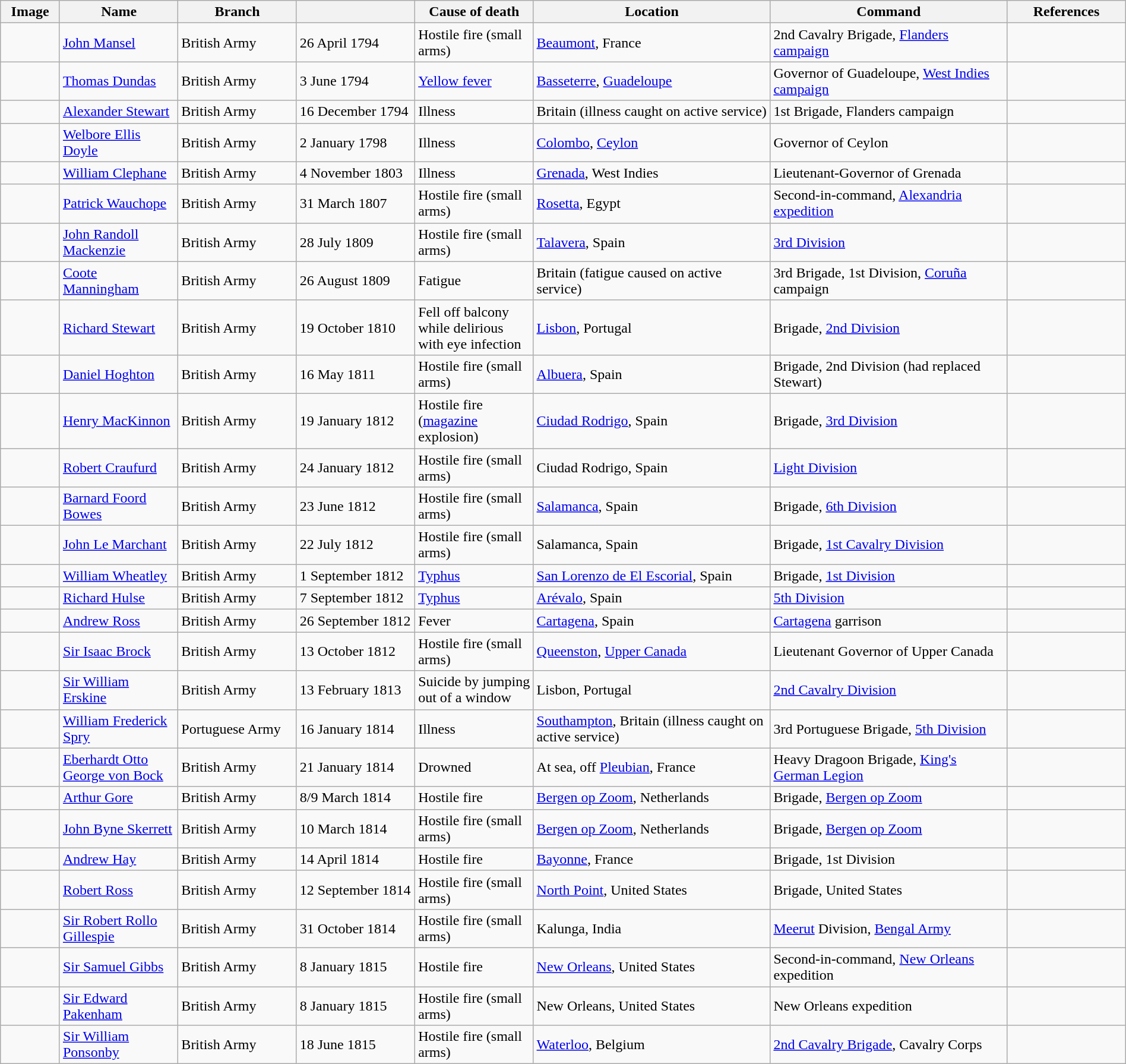<table class="wikitable"width=100%>
<tr>
<th style="width: 5%">Image</th>
<th style="width: 10%">Name</th>
<th style="width: 10%">Branch</th>
<th style="width: 10%"></th>
<th style="width: 10%">Cause of death</th>
<th style="width: 20%">Location</th>
<th style="width: 20%">Command</th>
<th style="width: 10%">References</th>
</tr>
<tr>
<td></td>
<td><a href='#'>John Mansel</a></td>
<td>British Army</td>
<td>26 April 1794</td>
<td>Hostile fire (small arms)</td>
<td><a href='#'>Beaumont</a>, France</td>
<td>2nd Cavalry Brigade, <a href='#'>Flanders campaign</a></td>
<td></td>
</tr>
<tr>
<td></td>
<td><a href='#'>Thomas Dundas</a></td>
<td>British Army</td>
<td>3 June 1794</td>
<td><a href='#'>Yellow fever</a></td>
<td><a href='#'>Basseterre</a>, <a href='#'>Guadeloupe</a></td>
<td>Governor of Guadeloupe, <a href='#'>West Indies campaign</a></td>
<td></td>
</tr>
<tr>
<td></td>
<td><a href='#'>Alexander Stewart</a></td>
<td>British Army</td>
<td>16 December 1794</td>
<td>Illness</td>
<td>Britain (illness caught on active service)</td>
<td>1st Brigade, Flanders campaign</td>
<td></td>
</tr>
<tr>
<td></td>
<td><a href='#'>Welbore Ellis Doyle</a></td>
<td>British Army</td>
<td>2 January 1798</td>
<td>Illness</td>
<td><a href='#'>Colombo</a>, <a href='#'>Ceylon</a></td>
<td>Governor of Ceylon</td>
<td></td>
</tr>
<tr>
<td></td>
<td><a href='#'>William Clephane</a></td>
<td>British Army</td>
<td>4 November 1803</td>
<td>Illness</td>
<td><a href='#'>Grenada</a>, West Indies</td>
<td>Lieutenant-Governor of Grenada</td>
<td></td>
</tr>
<tr>
<td></td>
<td><a href='#'>Patrick Wauchope</a></td>
<td>British Army</td>
<td>31 March 1807</td>
<td>Hostile fire (small arms)</td>
<td><a href='#'>Rosetta</a>, Egypt</td>
<td>Second-in-command, <a href='#'>Alexandria expedition</a></td>
<td></td>
</tr>
<tr>
<td></td>
<td><a href='#'>John Randoll Mackenzie</a></td>
<td>British Army</td>
<td>28 July 1809</td>
<td>Hostile fire (small arms)</td>
<td><a href='#'>Talavera</a>, Spain</td>
<td><a href='#'>3rd Division</a></td>
<td></td>
</tr>
<tr>
<td></td>
<td><a href='#'>Coote Manningham</a></td>
<td>British Army</td>
<td>26 August 1809</td>
<td>Fatigue</td>
<td>Britain (fatigue caused on active service)</td>
<td>3rd Brigade, 1st Division, <a href='#'>Coruña</a> campaign</td>
<td></td>
</tr>
<tr>
<td></td>
<td><a href='#'>Richard Stewart</a></td>
<td>British Army</td>
<td>19 October 1810</td>
<td>Fell off balcony while delirious with eye infection</td>
<td><a href='#'>Lisbon</a>, Portugal</td>
<td>Brigade, <a href='#'>2nd Division</a></td>
<td></td>
</tr>
<tr>
<td></td>
<td><a href='#'>Daniel Hoghton</a></td>
<td>British Army</td>
<td>16 May 1811</td>
<td>Hostile fire (small arms)</td>
<td><a href='#'>Albuera</a>, Spain</td>
<td>Brigade, 2nd Division (had replaced Stewart)</td>
<td></td>
</tr>
<tr>
<td></td>
<td><a href='#'>Henry MacKinnon</a></td>
<td>British Army</td>
<td>19 January 1812</td>
<td>Hostile fire (<a href='#'>magazine</a> explosion)</td>
<td><a href='#'>Ciudad Rodrigo</a>, Spain</td>
<td>Brigade, <a href='#'>3rd Division</a></td>
<td></td>
</tr>
<tr>
<td></td>
<td><a href='#'>Robert Craufurd</a></td>
<td>British Army</td>
<td>24 January 1812</td>
<td>Hostile fire (small arms)</td>
<td>Ciudad Rodrigo, Spain</td>
<td><a href='#'>Light Division</a></td>
<td></td>
</tr>
<tr>
<td></td>
<td><a href='#'>Barnard Foord Bowes</a></td>
<td>British Army</td>
<td>23 June 1812</td>
<td>Hostile fire (small arms)</td>
<td><a href='#'>Salamanca</a>, Spain</td>
<td>Brigade, <a href='#'>6th Division</a></td>
<td></td>
</tr>
<tr>
<td></td>
<td><a href='#'>John Le Marchant</a></td>
<td>British Army</td>
<td>22 July 1812</td>
<td>Hostile fire (small arms)</td>
<td>Salamanca, Spain</td>
<td>Brigade, <a href='#'>1st Cavalry Division</a></td>
<td></td>
</tr>
<tr>
<td></td>
<td><a href='#'>William Wheatley</a></td>
<td>British Army</td>
<td>1 September 1812</td>
<td><a href='#'>Typhus</a></td>
<td><a href='#'>San Lorenzo de El Escorial</a>, Spain</td>
<td>Brigade, <a href='#'>1st Division</a></td>
<td></td>
</tr>
<tr>
<td></td>
<td><a href='#'>Richard Hulse</a></td>
<td>British Army</td>
<td>7 September 1812</td>
<td><a href='#'>Typhus</a></td>
<td><a href='#'>Arévalo</a>, Spain</td>
<td><a href='#'>5th Division</a></td>
<td></td>
</tr>
<tr>
<td></td>
<td><a href='#'>Andrew Ross</a></td>
<td>British Army</td>
<td>26 September 1812</td>
<td>Fever</td>
<td><a href='#'>Cartagena</a>, Spain</td>
<td><a href='#'>Cartagena</a> garrison</td>
<td></td>
</tr>
<tr>
<td></td>
<td><a href='#'>Sir Isaac Brock</a></td>
<td>British Army</td>
<td>13 October 1812</td>
<td>Hostile fire (small arms)</td>
<td><a href='#'>Queenston</a>, <a href='#'>Upper Canada</a></td>
<td>Lieutenant Governor of Upper Canada</td>
<td></td>
</tr>
<tr>
<td></td>
<td><a href='#'>Sir William Erskine</a></td>
<td>British Army</td>
<td>13 February 1813</td>
<td>Suicide by jumping out of a window</td>
<td>Lisbon, Portugal</td>
<td><a href='#'>2nd Cavalry Division</a></td>
<td></td>
</tr>
<tr>
<td></td>
<td><a href='#'>William Frederick Spry</a></td>
<td>Portuguese Army</td>
<td>16 January 1814</td>
<td>Illness</td>
<td><a href='#'>Southampton</a>, Britain (illness caught on active service)</td>
<td>3rd Portuguese Brigade, <a href='#'>5th Division</a></td>
<td></td>
</tr>
<tr>
<td></td>
<td><a href='#'>Eberhardt Otto George von Bock</a></td>
<td>British Army</td>
<td>21 January 1814</td>
<td>Drowned</td>
<td>At sea, off <a href='#'>Pleubian</a>, France</td>
<td>Heavy Dragoon Brigade, <a href='#'>King's German Legion</a></td>
<td></td>
</tr>
<tr>
<td></td>
<td><a href='#'>Arthur Gore</a></td>
<td>British Army</td>
<td>8/9 March 1814</td>
<td>Hostile fire</td>
<td><a href='#'>Bergen op Zoom</a>, Netherlands</td>
<td>Brigade, <a href='#'>Bergen op Zoom</a></td>
<td></td>
</tr>
<tr>
<td></td>
<td><a href='#'>John Byne Skerrett</a></td>
<td>British Army</td>
<td>10 March 1814</td>
<td>Hostile fire (small arms)</td>
<td><a href='#'>Bergen op Zoom</a>, Netherlands</td>
<td>Brigade, <a href='#'>Bergen op Zoom</a></td>
<td></td>
</tr>
<tr>
<td></td>
<td><a href='#'>Andrew Hay</a></td>
<td>British Army</td>
<td>14 April 1814</td>
<td>Hostile fire</td>
<td><a href='#'>Bayonne</a>, France</td>
<td>Brigade, 1st Division</td>
<td></td>
</tr>
<tr>
<td></td>
<td><a href='#'>Robert Ross</a></td>
<td>British Army</td>
<td>12 September 1814</td>
<td>Hostile fire (small arms)</td>
<td><a href='#'>North Point</a>, United States</td>
<td>Brigade, United States</td>
<td></td>
</tr>
<tr>
<td></td>
<td><a href='#'>Sir Robert Rollo Gillespie</a></td>
<td>British Army</td>
<td>31 October 1814</td>
<td>Hostile fire (small arms)</td>
<td>Kalunga, India</td>
<td><a href='#'>Meerut</a> Division, <a href='#'>Bengal Army</a></td>
<td></td>
</tr>
<tr>
<td></td>
<td><a href='#'>Sir Samuel Gibbs</a></td>
<td>British Army</td>
<td>8 January 1815</td>
<td>Hostile fire</td>
<td><a href='#'>New Orleans</a>, United States</td>
<td>Second-in-command, <a href='#'>New Orleans</a> expedition</td>
<td></td>
</tr>
<tr>
<td></td>
<td><a href='#'>Sir Edward Pakenham</a></td>
<td>British Army</td>
<td>8 January 1815</td>
<td>Hostile fire (small arms)</td>
<td>New Orleans, United States</td>
<td>New Orleans expedition</td>
<td></td>
</tr>
<tr>
<td></td>
<td><a href='#'>Sir William Ponsonby</a></td>
<td>British Army</td>
<td>18 June 1815</td>
<td>Hostile fire (small arms)</td>
<td><a href='#'>Waterloo</a>, Belgium</td>
<td><a href='#'>2nd Cavalry Brigade</a>, Cavalry Corps</td>
<td></td>
</tr>
</table>
